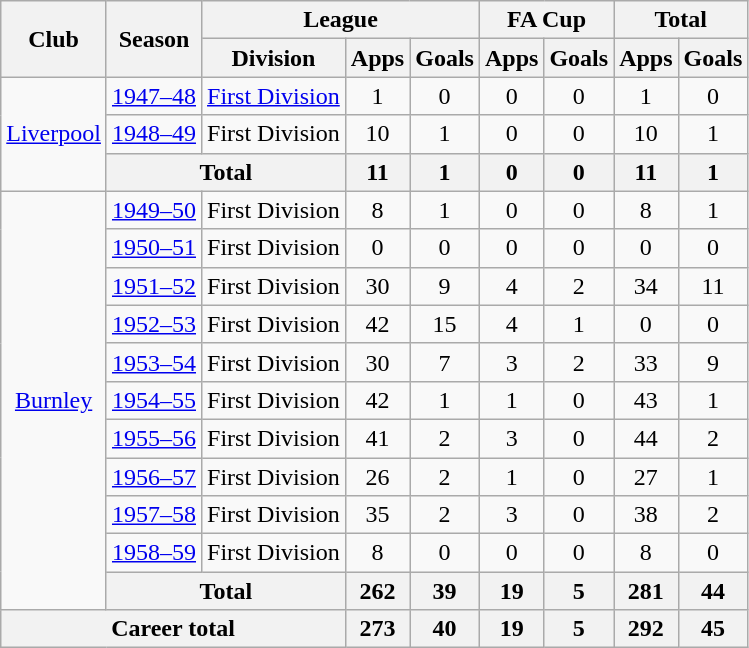<table class="wikitable" style="text-align: center;">
<tr>
<th rowspan="2">Club</th>
<th rowspan="2">Season</th>
<th colspan="3">League</th>
<th colspan="2">FA Cup</th>
<th colspan="2">Total</th>
</tr>
<tr>
<th>Division</th>
<th>Apps</th>
<th>Goals</th>
<th>Apps</th>
<th>Goals</th>
<th>Apps</th>
<th>Goals</th>
</tr>
<tr>
<td rowspan="3"><a href='#'>Liverpool</a></td>
<td><a href='#'>1947–48</a></td>
<td><a href='#'>First Division</a></td>
<td>1</td>
<td>0</td>
<td>0</td>
<td>0</td>
<td>1</td>
<td>0</td>
</tr>
<tr>
<td><a href='#'>1948–49</a></td>
<td>First Division</td>
<td>10</td>
<td>1</td>
<td>0</td>
<td>0</td>
<td>10</td>
<td>1</td>
</tr>
<tr>
<th colspan="2">Total</th>
<th>11</th>
<th>1</th>
<th>0</th>
<th>0</th>
<th>11</th>
<th>1</th>
</tr>
<tr>
<td rowspan="11"><a href='#'>Burnley</a></td>
<td><a href='#'>1949–50</a></td>
<td>First Division</td>
<td>8</td>
<td>1</td>
<td>0</td>
<td>0</td>
<td>8</td>
<td>1</td>
</tr>
<tr>
<td><a href='#'>1950–51</a></td>
<td>First Division</td>
<td>0</td>
<td>0</td>
<td>0</td>
<td>0</td>
<td>0</td>
<td>0</td>
</tr>
<tr>
<td><a href='#'>1951–52</a></td>
<td>First Division</td>
<td>30</td>
<td>9</td>
<td>4</td>
<td>2</td>
<td>34</td>
<td>11</td>
</tr>
<tr>
<td><a href='#'>1952–53</a></td>
<td>First Division</td>
<td>42</td>
<td>15</td>
<td>4</td>
<td>1</td>
<td>0</td>
<td>0</td>
</tr>
<tr>
<td><a href='#'>1953–54</a></td>
<td>First Division</td>
<td>30</td>
<td>7</td>
<td>3</td>
<td>2</td>
<td>33</td>
<td>9</td>
</tr>
<tr>
<td><a href='#'>1954–55</a></td>
<td>First Division</td>
<td>42</td>
<td>1</td>
<td>1</td>
<td>0</td>
<td>43</td>
<td>1</td>
</tr>
<tr>
<td><a href='#'>1955–56</a></td>
<td>First Division</td>
<td>41</td>
<td>2</td>
<td>3</td>
<td>0</td>
<td>44</td>
<td>2</td>
</tr>
<tr>
<td><a href='#'>1956–57</a></td>
<td>First Division</td>
<td>26</td>
<td>2</td>
<td>1</td>
<td>0</td>
<td>27</td>
<td>1</td>
</tr>
<tr>
<td><a href='#'>1957–58</a></td>
<td>First Division</td>
<td>35</td>
<td>2</td>
<td>3</td>
<td>0</td>
<td>38</td>
<td>2</td>
</tr>
<tr>
<td><a href='#'>1958–59</a></td>
<td>First Division</td>
<td>8</td>
<td>0</td>
<td>0</td>
<td>0</td>
<td>8</td>
<td>0</td>
</tr>
<tr>
<th colspan="2">Total</th>
<th>262</th>
<th>39</th>
<th>19</th>
<th>5</th>
<th>281</th>
<th>44</th>
</tr>
<tr>
<th colspan="3">Career total</th>
<th>273</th>
<th>40</th>
<th>19</th>
<th>5</th>
<th>292</th>
<th>45</th>
</tr>
</table>
